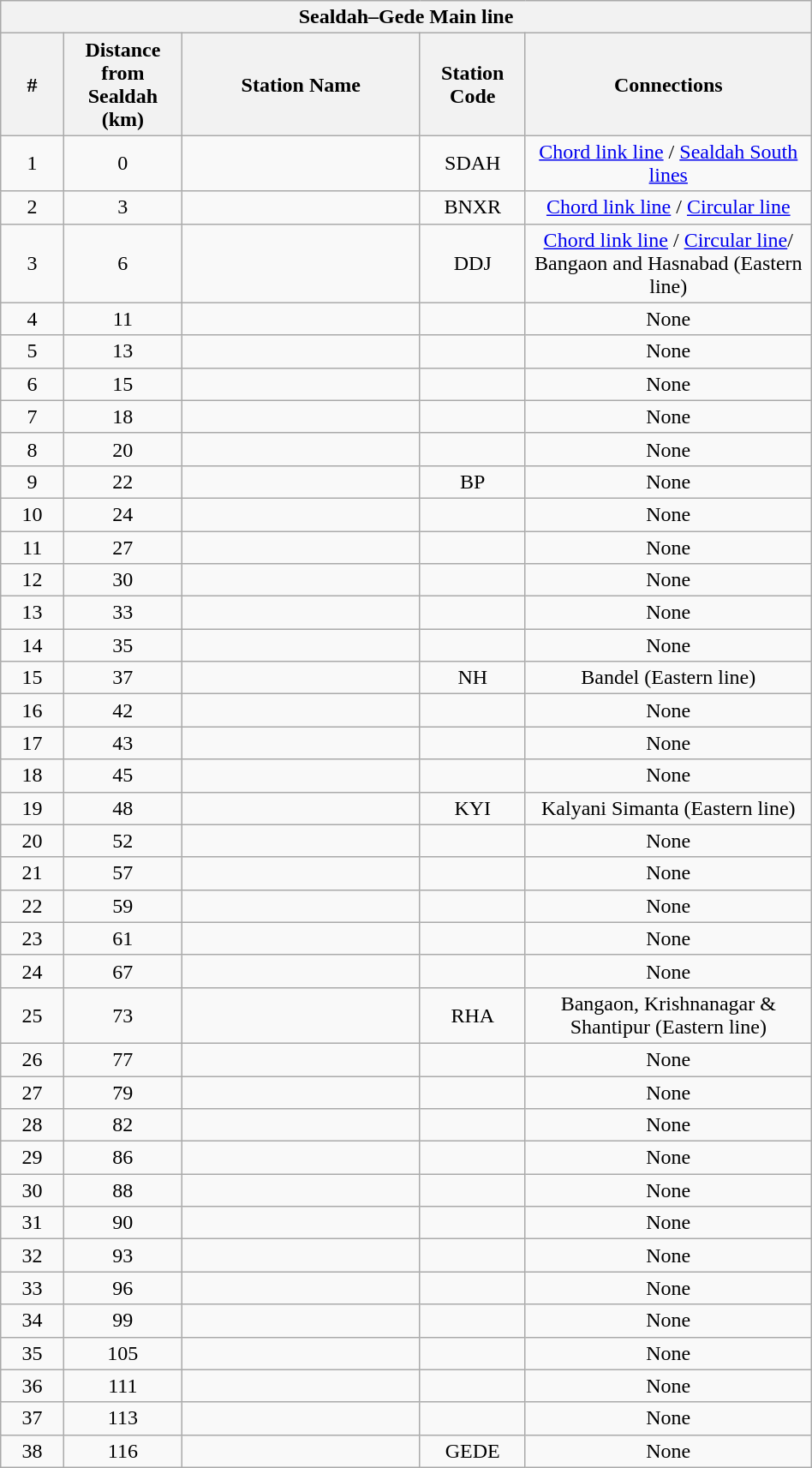<table class="wikitable" style="text-align:center; width:50%;">
<tr>
<th colspan="5"><strong>Sealdah–Gede Main line</strong></th>
</tr>
<tr>
<th style="width:1%;">#</th>
<th style="width:1%;">Distance from Sealdah (km)</th>
<th style="width:5%;">Station Name</th>
<th style="width:1%;">Station Code</th>
<th style="width:5%;">Connections</th>
</tr>
<tr>
<td>1</td>
<td>0</td>
<td><strong></strong></td>
<td>SDAH</td>
<td><a href='#'>Chord link line</a> / <a href='#'>Sealdah South lines</a></td>
</tr>
<tr>
<td>2</td>
<td>3</td>
<td></td>
<td>BNXR</td>
<td><a href='#'>Chord link line</a> / <a href='#'>Circular line</a></td>
</tr>
<tr>
<td>3</td>
<td>6</td>
<td><strong></strong></td>
<td>DDJ</td>
<td><a href='#'>Chord link line</a> / <a href='#'>Circular line</a>/ Bangaon and Hasnabad (Eastern line)</td>
</tr>
<tr>
<td>4</td>
<td>11</td>
<td></td>
<td></td>
<td>None</td>
</tr>
<tr>
<td>5</td>
<td>13</td>
<td></td>
<td></td>
<td>None</td>
</tr>
<tr>
<td>6</td>
<td>15</td>
<td></td>
<td></td>
<td>None</td>
</tr>
<tr>
<td>7</td>
<td>18</td>
<td></td>
<td></td>
<td>None</td>
</tr>
<tr>
<td>8</td>
<td>20</td>
<td></td>
<td></td>
<td>None</td>
</tr>
<tr>
<td>9</td>
<td>22</td>
<td><strong></strong></td>
<td>BP</td>
<td>None</td>
</tr>
<tr>
<td>10</td>
<td>24</td>
<td></td>
<td></td>
<td>None</td>
</tr>
<tr>
<td>11</td>
<td>27</td>
<td></td>
<td></td>
<td>None</td>
</tr>
<tr>
<td>12</td>
<td>30</td>
<td></td>
<td></td>
<td>None</td>
</tr>
<tr>
<td>13</td>
<td>33</td>
<td></td>
<td></td>
<td>None</td>
</tr>
<tr>
<td>14</td>
<td>35</td>
<td></td>
<td></td>
<td>None</td>
</tr>
<tr>
<td>15</td>
<td>37</td>
<td><strong></strong></td>
<td>NH</td>
<td>Bandel (Eastern line)</td>
</tr>
<tr>
<td>16</td>
<td>42</td>
<td></td>
<td></td>
<td>None</td>
</tr>
<tr>
<td>17</td>
<td>43</td>
<td></td>
<td></td>
<td>None</td>
</tr>
<tr>
<td>18</td>
<td>45</td>
<td></td>
<td></td>
<td>None</td>
</tr>
<tr>
<td>19</td>
<td>48</td>
<td></td>
<td>KYI</td>
<td>Kalyani Simanta (Eastern line)</td>
</tr>
<tr>
<td>20</td>
<td>52</td>
<td></td>
<td></td>
<td>None</td>
</tr>
<tr>
<td>21</td>
<td>57</td>
<td></td>
<td></td>
<td>None</td>
</tr>
<tr>
<td>22</td>
<td>59</td>
<td></td>
<td></td>
<td>None</td>
</tr>
<tr>
<td>23</td>
<td>61</td>
<td></td>
<td></td>
<td>None</td>
</tr>
<tr>
<td>24</td>
<td>67</td>
<td></td>
<td></td>
<td>None</td>
</tr>
<tr>
<td>25</td>
<td>73</td>
<td><strong></strong></td>
<td>RHA</td>
<td>Bangaon, Krishnanagar & Shantipur (Eastern line)</td>
</tr>
<tr>
<td>26</td>
<td>77</td>
<td></td>
<td></td>
<td>None</td>
</tr>
<tr>
<td>27</td>
<td>79</td>
<td></td>
<td></td>
<td>None</td>
</tr>
<tr>
<td>28</td>
<td>82</td>
<td></td>
<td></td>
<td>None</td>
</tr>
<tr>
<td>29</td>
<td>86</td>
<td></td>
<td></td>
<td>None</td>
</tr>
<tr>
<td>30</td>
<td>88</td>
<td></td>
<td></td>
<td>None</td>
</tr>
<tr>
<td>31</td>
<td>90</td>
<td></td>
<td></td>
<td>None</td>
</tr>
<tr>
<td>32</td>
<td>93</td>
<td></td>
<td></td>
<td>None</td>
</tr>
<tr>
<td>33</td>
<td>96</td>
<td></td>
<td></td>
<td>None</td>
</tr>
<tr>
<td>34</td>
<td>99</td>
<td></td>
<td></td>
<td>None</td>
</tr>
<tr>
<td>35</td>
<td>105</td>
<td></td>
<td></td>
<td>None</td>
</tr>
<tr>
<td>36</td>
<td>111</td>
<td></td>
<td></td>
<td>None</td>
</tr>
<tr>
<td>37</td>
<td>113</td>
<td></td>
<td></td>
<td>None</td>
</tr>
<tr>
<td>38</td>
<td>116</td>
<td><strong></strong></td>
<td>GEDE</td>
<td>None</td>
</tr>
</table>
